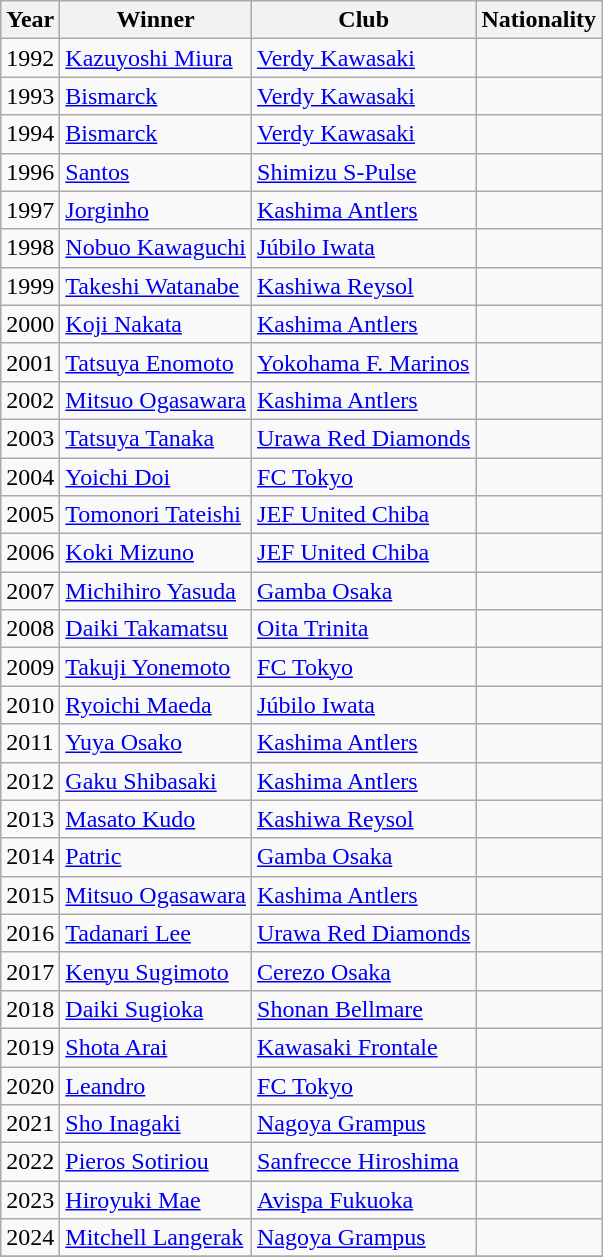<table class="wikitable">
<tr>
<th>Year</th>
<th>Winner</th>
<th>Club</th>
<th>Nationality</th>
</tr>
<tr>
<td>1992</td>
<td><a href='#'>Kazuyoshi Miura</a></td>
<td><a href='#'>Verdy Kawasaki</a></td>
<td></td>
</tr>
<tr>
<td>1993</td>
<td><a href='#'>Bismarck</a></td>
<td><a href='#'>Verdy Kawasaki</a></td>
<td></td>
</tr>
<tr>
<td>1994</td>
<td><a href='#'>Bismarck</a></td>
<td><a href='#'>Verdy Kawasaki</a></td>
<td></td>
</tr>
<tr>
<td>1996</td>
<td><a href='#'>Santos</a></td>
<td><a href='#'>Shimizu S-Pulse</a></td>
<td></td>
</tr>
<tr>
<td>1997</td>
<td><a href='#'>Jorginho</a></td>
<td><a href='#'>Kashima Antlers</a></td>
<td></td>
</tr>
<tr>
<td>1998</td>
<td><a href='#'>Nobuo Kawaguchi</a></td>
<td><a href='#'>Júbilo Iwata</a></td>
<td></td>
</tr>
<tr>
<td>1999</td>
<td><a href='#'>Takeshi Watanabe</a></td>
<td><a href='#'>Kashiwa Reysol</a></td>
<td></td>
</tr>
<tr>
<td>2000</td>
<td><a href='#'>Koji Nakata</a></td>
<td><a href='#'>Kashima Antlers</a></td>
<td></td>
</tr>
<tr>
<td>2001</td>
<td><a href='#'>Tatsuya Enomoto</a></td>
<td><a href='#'>Yokohama F. Marinos</a></td>
<td></td>
</tr>
<tr>
<td>2002</td>
<td><a href='#'>Mitsuo Ogasawara</a></td>
<td><a href='#'>Kashima Antlers</a></td>
<td></td>
</tr>
<tr>
<td>2003</td>
<td><a href='#'>Tatsuya Tanaka</a></td>
<td><a href='#'>Urawa Red Diamonds</a></td>
<td></td>
</tr>
<tr>
<td>2004</td>
<td><a href='#'>Yoichi Doi</a></td>
<td><a href='#'>FC Tokyo</a></td>
<td></td>
</tr>
<tr>
<td>2005</td>
<td><a href='#'>Tomonori Tateishi</a></td>
<td><a href='#'>JEF United Chiba</a></td>
<td></td>
</tr>
<tr>
<td>2006</td>
<td><a href='#'>Koki Mizuno</a></td>
<td><a href='#'>JEF United Chiba</a></td>
<td></td>
</tr>
<tr>
<td>2007</td>
<td><a href='#'>Michihiro Yasuda</a></td>
<td><a href='#'>Gamba Osaka</a></td>
<td></td>
</tr>
<tr>
<td>2008</td>
<td><a href='#'>Daiki Takamatsu</a></td>
<td><a href='#'>Oita Trinita</a></td>
<td></td>
</tr>
<tr>
<td>2009</td>
<td><a href='#'>Takuji Yonemoto</a></td>
<td><a href='#'>FC Tokyo</a></td>
<td></td>
</tr>
<tr>
<td>2010</td>
<td><a href='#'>Ryoichi Maeda</a></td>
<td><a href='#'>Júbilo Iwata</a></td>
<td></td>
</tr>
<tr>
<td>2011</td>
<td><a href='#'>Yuya Osako</a></td>
<td><a href='#'>Kashima Antlers</a></td>
<td></td>
</tr>
<tr>
<td>2012</td>
<td><a href='#'>Gaku Shibasaki</a></td>
<td><a href='#'>Kashima Antlers</a></td>
<td></td>
</tr>
<tr>
<td>2013</td>
<td><a href='#'>Masato Kudo</a></td>
<td><a href='#'>Kashiwa Reysol</a></td>
<td></td>
</tr>
<tr>
<td>2014</td>
<td><a href='#'>Patric</a></td>
<td><a href='#'>Gamba Osaka</a></td>
<td></td>
</tr>
<tr>
<td>2015</td>
<td><a href='#'>Mitsuo Ogasawara</a></td>
<td><a href='#'>Kashima Antlers</a></td>
<td></td>
</tr>
<tr>
<td>2016</td>
<td><a href='#'>Tadanari Lee</a></td>
<td><a href='#'>Urawa Red Diamonds</a></td>
<td></td>
</tr>
<tr>
<td>2017</td>
<td><a href='#'>Kenyu Sugimoto</a></td>
<td><a href='#'>Cerezo Osaka</a></td>
<td></td>
</tr>
<tr>
<td>2018</td>
<td><a href='#'>Daiki Sugioka</a></td>
<td><a href='#'>Shonan Bellmare</a></td>
<td></td>
</tr>
<tr>
<td>2019</td>
<td><a href='#'>Shota Arai</a></td>
<td><a href='#'>Kawasaki Frontale</a></td>
<td></td>
</tr>
<tr>
<td>2020</td>
<td><a href='#'>Leandro</a></td>
<td><a href='#'>FC Tokyo</a></td>
<td></td>
</tr>
<tr>
<td>2021</td>
<td><a href='#'>Sho Inagaki</a></td>
<td><a href='#'>Nagoya Grampus</a></td>
<td></td>
</tr>
<tr>
<td>2022</td>
<td><a href='#'>Pieros Sotiriou</a></td>
<td><a href='#'>Sanfrecce Hiroshima</a></td>
<td></td>
</tr>
<tr>
<td>2023</td>
<td><a href='#'>Hiroyuki Mae</a></td>
<td><a href='#'>Avispa Fukuoka</a></td>
<td></td>
</tr>
<tr>
<td>2024</td>
<td><a href='#'>Mitchell Langerak</a></td>
<td><a href='#'>Nagoya Grampus</a></td>
<td></td>
</tr>
<tr>
</tr>
</table>
